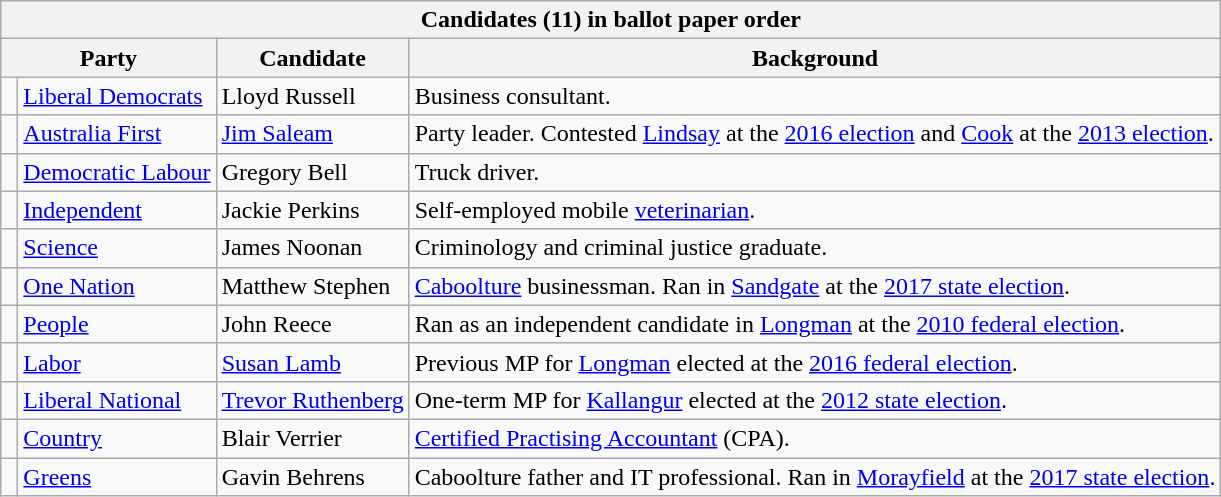<table class="wikitable">
<tr>
<th colspan=4>Candidates (11) in ballot paper order</th>
</tr>
<tr>
<th colspan=2>Party</th>
<th>Candidate</th>
<th>Background</th>
</tr>
<tr>
<td> </td>
<td><a href='#'>Liberal Democrats</a></td>
<td>Lloyd Russell</td>
<td>Business consultant.</td>
</tr>
<tr>
<td> </td>
<td><a href='#'>Australia First</a></td>
<td><a href='#'>Jim Saleam</a></td>
<td>Party leader. Contested <a href='#'>Lindsay</a> at the <a href='#'>2016 election</a> and <a href='#'>Cook</a> at the <a href='#'>2013 election</a>.</td>
</tr>
<tr>
<td> </td>
<td><a href='#'>Democratic Labour</a></td>
<td>Gregory Bell</td>
<td>Truck driver.</td>
</tr>
<tr>
<td> </td>
<td><a href='#'>Independent</a></td>
<td>Jackie Perkins</td>
<td>Self-employed mobile <a href='#'>veterinarian</a>.</td>
</tr>
<tr>
<td> </td>
<td><a href='#'>Science</a></td>
<td>James Noonan</td>
<td>Criminology and criminal justice graduate.</td>
</tr>
<tr>
<td> </td>
<td><a href='#'>One Nation</a></td>
<td>Matthew Stephen</td>
<td><a href='#'>Caboolture</a> businessman. Ran in <a href='#'>Sandgate</a> at the <a href='#'>2017 state election</a>.</td>
</tr>
<tr>
<td> </td>
<td><a href='#'>People</a></td>
<td>John Reece</td>
<td>Ran as an independent candidate in <a href='#'>Longman</a> at the <a href='#'>2010 federal election</a>.</td>
</tr>
<tr>
<td width=3pt > </td>
<td><a href='#'>Labor</a></td>
<td><a href='#'>Susan Lamb</a></td>
<td>Previous MP for <a href='#'>Longman</a> elected at the <a href='#'>2016 federal election</a>.</td>
</tr>
<tr>
<td width=3pt > </td>
<td><a href='#'>Liberal National</a></td>
<td><a href='#'>Trevor Ruthenberg</a></td>
<td>One-term MP for <a href='#'>Kallangur</a> elected at the <a href='#'>2012 state election</a>.</td>
</tr>
<tr>
<td> </td>
<td><a href='#'>Country</a></td>
<td>Blair Verrier</td>
<td><a href='#'>Certified Practising Accountant</a> (CPA).</td>
</tr>
<tr>
<td width=3pt > </td>
<td><a href='#'>Greens</a></td>
<td>Gavin Behrens</td>
<td>Caboolture father and IT professional. Ran in <a href='#'>Morayfield</a> at the <a href='#'>2017 state election</a>.</td>
</tr>
</table>
